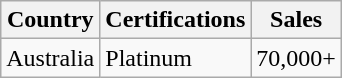<table class="wikitable">
<tr>
<th>Country</th>
<th>Certifications</th>
<th>Sales</th>
</tr>
<tr>
<td>Australia</td>
<td>Platinum</td>
<td>70,000+</td>
</tr>
</table>
